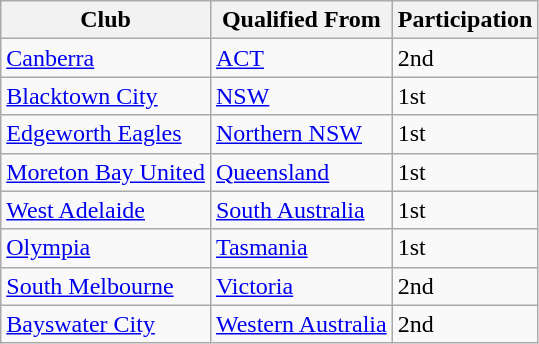<table class="wikitable">
<tr>
<th>Club</th>
<th>Qualified From</th>
<th>Participation</th>
</tr>
<tr>
<td><a href='#'>Canberra</a></td>
<td> <a href='#'>ACT</a></td>
<td>2nd</td>
</tr>
<tr>
<td><a href='#'>Blacktown City</a></td>
<td> <a href='#'>NSW</a></td>
<td>1st</td>
</tr>
<tr>
<td><a href='#'>Edgeworth Eagles</a></td>
<td> <a href='#'>Northern NSW</a></td>
<td>1st</td>
</tr>
<tr>
<td><a href='#'>Moreton Bay United</a></td>
<td> <a href='#'>Queensland</a></td>
<td>1st</td>
</tr>
<tr>
<td><a href='#'>West Adelaide</a></td>
<td> <a href='#'>South Australia</a></td>
<td>1st</td>
</tr>
<tr>
<td><a href='#'>Olympia</a></td>
<td> <a href='#'>Tasmania</a></td>
<td>1st</td>
</tr>
<tr>
<td><a href='#'>South Melbourne</a></td>
<td> <a href='#'>Victoria</a></td>
<td>2nd</td>
</tr>
<tr>
<td><a href='#'>Bayswater City</a></td>
<td> <a href='#'>Western Australia</a></td>
<td>2nd</td>
</tr>
</table>
